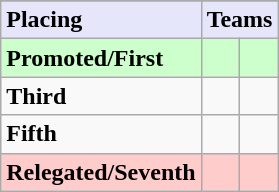<table class=wikitable>
<tr>
</tr>
<tr style="background: #E6E6FA;">
<td><strong>Placing</strong></td>
<td colspan="2" style="text-align:center"><strong>Teams</strong></td>
</tr>
<tr style="background: #ccffcc;">
<td><strong>Promoted/First</strong></td>
<td><strong></strong></td>
<td><strong></strong></td>
</tr>
<tr>
<td><strong>Third</strong></td>
<td></td>
<td></td>
</tr>
<tr>
<td><strong>Fifth</strong></td>
<td></td>
<td></td>
</tr>
<tr style="background: #ffcccc;">
<td><strong>Relegated/Seventh</strong></td>
<td><em></em></td>
<td><em></em></td>
</tr>
</table>
